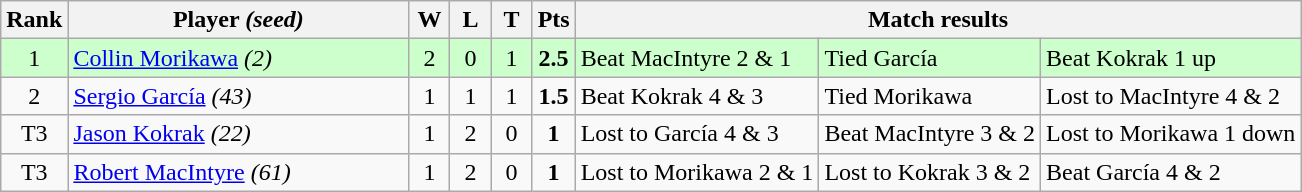<table class="wikitable" style="text-align:center">
<tr>
<th width="20">Rank</th>
<th width="220">Player <em>(seed)</em></th>
<th width="20">W</th>
<th width="20">L</th>
<th width="20">T</th>
<th width="20">Pts</th>
<th colspan=3>Match results</th>
</tr>
<tr style="background:#cfc">
<td>1</td>
<td align=left> <a href='#'>Collin Morikawa</a> <em>(2)</em></td>
<td>2</td>
<td>0</td>
<td>1</td>
<td><strong>2.5</strong></td>
<td align=left>Beat MacIntyre 2 & 1</td>
<td align=left>Tied García</td>
<td align=left>Beat Kokrak 1 up</td>
</tr>
<tr>
<td>2</td>
<td align=left> <a href='#'>Sergio García</a> <em>(43)</em></td>
<td>1</td>
<td>1</td>
<td>1</td>
<td><strong>1.5</strong></td>
<td align=left>Beat Kokrak 4 & 3</td>
<td align=left>Tied Morikawa</td>
<td align=left>Lost to MacIntyre 4 & 2</td>
</tr>
<tr>
<td>T3</td>
<td align=left> <a href='#'>Jason Kokrak</a> <em>(22)</em></td>
<td>1</td>
<td>2</td>
<td>0</td>
<td><strong>1</strong></td>
<td align=left>Lost to García 4 & 3</td>
<td align=left>Beat MacIntyre 3 & 2</td>
<td align=left>Lost to Morikawa 1 down</td>
</tr>
<tr>
<td>T3</td>
<td align=left> <a href='#'>Robert MacIntyre</a> <em>(61)</em></td>
<td>1</td>
<td>2</td>
<td>0</td>
<td><strong>1</strong></td>
<td align=left>Lost to Morikawa 2 & 1</td>
<td align=left>Lost to Kokrak 3 & 2</td>
<td align=left>Beat García 4 & 2</td>
</tr>
</table>
